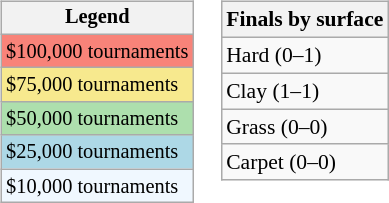<table>
<tr valign=top>
<td><br><table class=wikitable style="font-size:85%">
<tr>
<th>Legend</th>
</tr>
<tr style="background:#f88379;">
<td>$100,000 tournaments</td>
</tr>
<tr style="background:#f7e98e;">
<td>$75,000 tournaments</td>
</tr>
<tr style="background:#addfad;">
<td>$50,000 tournaments</td>
</tr>
<tr style="background:lightblue;">
<td>$25,000 tournaments</td>
</tr>
<tr style="background:#f0f8ff;">
<td>$10,000 tournaments</td>
</tr>
</table>
</td>
<td><br><table class=wikitable style="font-size:90%">
<tr>
<th>Finals by surface</th>
</tr>
<tr>
<td>Hard (0–1)</td>
</tr>
<tr>
<td>Clay (1–1)</td>
</tr>
<tr>
<td>Grass (0–0)</td>
</tr>
<tr>
<td>Carpet (0–0)</td>
</tr>
</table>
</td>
</tr>
</table>
